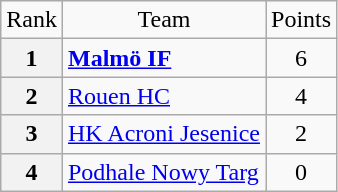<table class="wikitable" style="text-align: center;">
<tr>
<td>Rank</td>
<td>Team</td>
<td>Points</td>
</tr>
<tr>
<th>1</th>
<td style="text-align: left;"> <strong><a href='#'>Malmö IF</a></strong></td>
<td>6</td>
</tr>
<tr>
<th>2</th>
<td style="text-align: left;"> <a href='#'>Rouen HC</a></td>
<td>4</td>
</tr>
<tr>
<th>3</th>
<td style="text-align: left;"> <a href='#'>HK Acroni Jesenice</a></td>
<td>2</td>
</tr>
<tr>
<th>4</th>
<td style="text-align: left;"> <a href='#'>Podhale Nowy Targ</a></td>
<td>0</td>
</tr>
</table>
